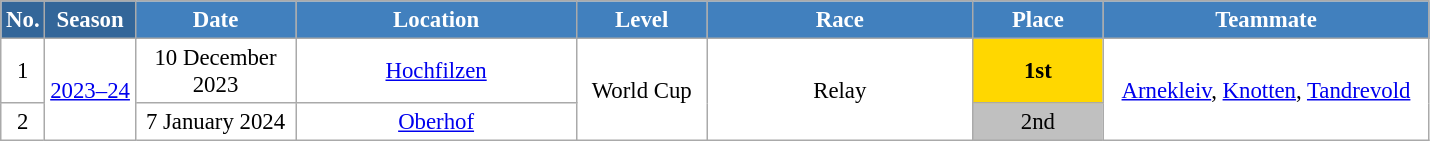<table class="wikitable sortable" style="font-size:95%; text-align:center; border:grey solid 1px; border-collapse:collapse; background:#ffffff;">
<tr style="background:#efefef;">
<th style="background-color:#369; color:white;">No.</th>
<th style="background-color:#369; color:white;">Season</th>
<th style="background-color:#4180be; color:white; width:100px;">Date</th>
<th style="background-color:#4180be; color:white; width:180px;">Location</th>
<th style="background-color:#4180be; color:white; width:80px;">Level</th>
<th style="background-color:#4180be; color:white; width:170px;">Race</th>
<th style="background-color:#4180be; color:white; width:80px;">Place</th>
<th style="background-color:#4180be; color:white; width:210px;">Teammate</th>
</tr>
<tr>
<td>1</td>
<td rowspan="2" align="center"><a href='#'>2023–24</a></td>
<td>10 December 2023</td>
<td> <a href='#'>Hochfilzen</a></td>
<td rowspan="2" align="center">World Cup</td>
<td rowspan="2" align="center">Relay</td>
<td align=center bgcolor="gold"><strong>1st</strong></td>
<td rowspan="2" align="center"><a href='#'>Arnekleiv</a>, <a href='#'>Knotten</a>, <a href='#'>Tandrevold</a></td>
</tr>
<tr>
<td>2</td>
<td>7 January 2024</td>
<td> <a href='#'>Oberhof</a></td>
<td bgcolor="silver">2nd</td>
</tr>
</table>
